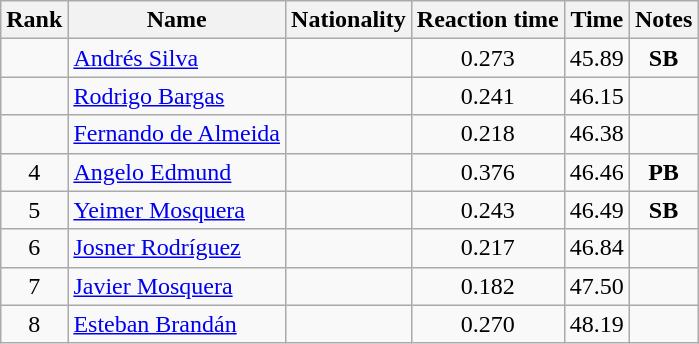<table class="wikitable sortable" style="text-align:center">
<tr>
<th>Rank</th>
<th>Name</th>
<th>Nationality</th>
<th>Reaction time</th>
<th>Time</th>
<th>Notes</th>
</tr>
<tr>
<td></td>
<td align=left><a href='#'>Andrés Silva</a></td>
<td align=left></td>
<td>0.273</td>
<td>45.89</td>
<td><strong>SB</strong></td>
</tr>
<tr>
<td></td>
<td align=left><a href='#'>Rodrigo Bargas</a></td>
<td align=left></td>
<td>0.241</td>
<td>46.15</td>
<td></td>
</tr>
<tr>
<td></td>
<td align=left><a href='#'>Fernando de Almeida</a></td>
<td align=left></td>
<td>0.218</td>
<td>46.38</td>
<td></td>
</tr>
<tr>
<td>4</td>
<td align=left><a href='#'>Angelo Edmund</a></td>
<td align=left></td>
<td>0.376</td>
<td>46.46</td>
<td><strong>PB</strong></td>
</tr>
<tr>
<td>5</td>
<td align=left><a href='#'>Yeimer Mosquera</a></td>
<td align=left></td>
<td>0.243</td>
<td>46.49</td>
<td><strong>SB</strong></td>
</tr>
<tr>
<td>6</td>
<td align=left><a href='#'>Josner Rodríguez</a></td>
<td align=left></td>
<td>0.217</td>
<td>46.84</td>
<td></td>
</tr>
<tr>
<td>7</td>
<td align=left><a href='#'>Javier Mosquera</a></td>
<td align=left></td>
<td>0.182</td>
<td>47.50</td>
<td></td>
</tr>
<tr>
<td>8</td>
<td align=left><a href='#'>Esteban Brandán</a></td>
<td align=left></td>
<td>0.270</td>
<td>48.19</td>
<td></td>
</tr>
</table>
